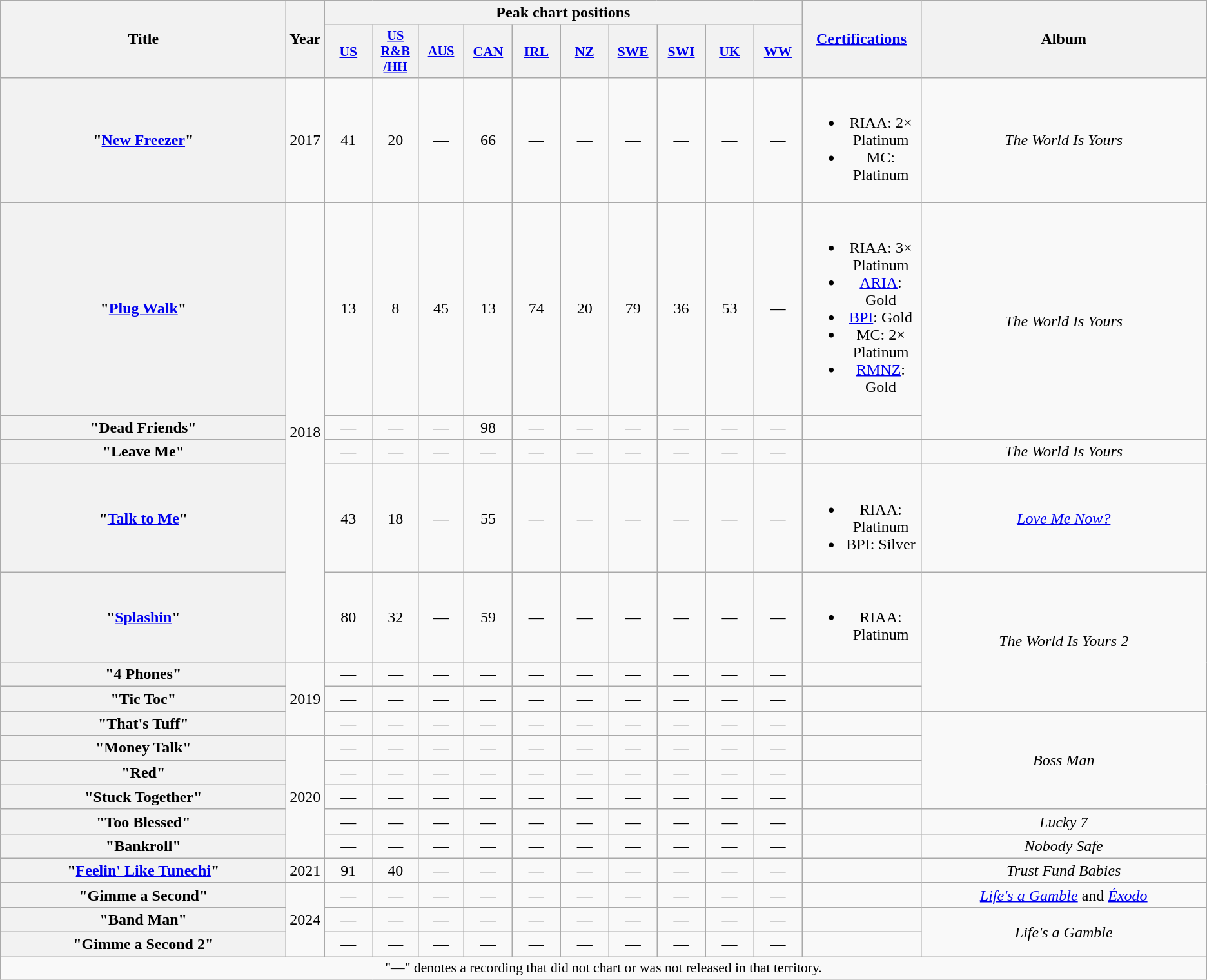<table class="wikitable plainrowheaders" style="text-align:center;">
<tr>
<th scope="col" rowspan="2" style="width:18em;">Title</th>
<th scope="col" rowspan="2" style="width:1em;">Year</th>
<th scope="col" colspan="10">Peak chart positions</th>
<th scope="col" rowspan="2"><a href='#'>Certifications</a></th>
<th scope="col" rowspan="2" style="width:18em;">Album</th>
</tr>
<tr>
<th scope="col" style="width:3em;font-size:90%;"><a href='#'>US</a><br></th>
<th scope="col" style="width:3em;font-size:85%;"><a href='#'>US<br>R&B<br>/HH</a><br></th>
<th scope="col" style="width:3em;font-size:85%;"><a href='#'>AUS</a><br></th>
<th scope="col" style="width:3em;font-size:90%;"><a href='#'>CAN</a><br></th>
<th scope="col" style="width:3em;font-size:90%;"><a href='#'>IRL</a><br></th>
<th scope="col" style="width:3em;font-size:90%;"><a href='#'>NZ</a><br></th>
<th scope="col" style="width:3em;font-size:90%;"><a href='#'>SWE</a><br></th>
<th scope="col" style="width:3em;font-size:90%;"><a href='#'>SWI</a><br></th>
<th scope="col" style="width:3em;font-size:90%;"><a href='#'>UK</a><br></th>
<th scope="col" style="width:3em;font-size:90%;"><a href='#'>WW</a><br></th>
</tr>
<tr>
<th scope="row">"<a href='#'>New Freezer</a>"<br></th>
<td>2017</td>
<td>41</td>
<td>20</td>
<td>—</td>
<td>66</td>
<td>—</td>
<td>—</td>
<td>—</td>
<td>—</td>
<td>—</td>
<td>—</td>
<td><br><ul><li>RIAA: 2× Platinum</li><li>MC: Platinum</li></ul></td>
<td><em>The World Is Yours</em></td>
</tr>
<tr>
<th scope="row">"<a href='#'>Plug Walk</a>" <br></th>
<td rowspan="5">2018</td>
<td>13</td>
<td>8</td>
<td>45</td>
<td>13</td>
<td>74</td>
<td>20</td>
<td>79</td>
<td>36</td>
<td>53</td>
<td>—</td>
<td><br><ul><li>RIAA: 3× Platinum</li><li><a href='#'>ARIA</a>: Gold</li><li><a href='#'>BPI</a>: Gold</li><li>MC: 2× Platinum</li><li><a href='#'>RMNZ</a>: Gold</li></ul></td>
<td rowspan="2"><em>The World Is Yours</em></td>
</tr>
<tr>
<th scope="row">"Dead Friends"</th>
<td>—</td>
<td>—</td>
<td>—</td>
<td>98</td>
<td>—</td>
<td>—</td>
<td>—</td>
<td>—</td>
<td>—</td>
<td>—</td>
<td></td>
</tr>
<tr>
<th scope="row">"Leave Me"</th>
<td>—</td>
<td>—</td>
<td>—</td>
<td>—</td>
<td>—</td>
<td>—</td>
<td>—</td>
<td>—</td>
<td>—</td>
<td>—</td>
<td></td>
<td><em>The World Is Yours</em></td>
</tr>
<tr>
<th scope="row">"<a href='#'>Talk to Me</a>" <br></th>
<td>43</td>
<td>18</td>
<td>—</td>
<td>55</td>
<td>—</td>
<td>—</td>
<td>—</td>
<td>—</td>
<td>—</td>
<td>—</td>
<td><br><ul><li>RIAA: Platinum</li><li>BPI: Silver</li></ul></td>
<td><em><a href='#'>Love Me Now?</a></em></td>
</tr>
<tr>
<th scope="row">"<a href='#'>Splashin</a>"<br></th>
<td>80</td>
<td>32</td>
<td>—</td>
<td>59</td>
<td>—</td>
<td>—</td>
<td>—</td>
<td>—</td>
<td>—</td>
<td>—</td>
<td><br><ul><li>RIAA: Platinum</li></ul></td>
<td rowspan="3"><em>The World Is Yours 2</em></td>
</tr>
<tr>
<th scope="row">"4 Phones"</th>
<td rowspan="3">2019</td>
<td>—</td>
<td>—</td>
<td>—</td>
<td>—</td>
<td>—</td>
<td>—</td>
<td>—</td>
<td>—</td>
<td>—</td>
<td>—</td>
<td></td>
</tr>
<tr>
<th scope="row">"Tic Toc"<br></th>
<td>—</td>
<td>—</td>
<td>—</td>
<td>—</td>
<td>—</td>
<td>—</td>
<td>—</td>
<td>—</td>
<td>—</td>
<td>—</td>
<td></td>
</tr>
<tr>
<th scope="row">"That's Tuff"<br></th>
<td>—</td>
<td>—</td>
<td>—</td>
<td>—</td>
<td>—</td>
<td>—</td>
<td>—</td>
<td>—</td>
<td>—</td>
<td>—</td>
<td></td>
<td rowspan="4"><em>Boss Man</em></td>
</tr>
<tr>
<th scope="row">"Money Talk"<br></th>
<td rowspan="5">2020</td>
<td>—</td>
<td>—</td>
<td>—</td>
<td>—</td>
<td>—</td>
<td>—</td>
<td>—</td>
<td>—</td>
<td>—</td>
<td>—</td>
<td></td>
</tr>
<tr>
<th scope="row">"Red"</th>
<td>—</td>
<td>—</td>
<td>—</td>
<td>—</td>
<td>—</td>
<td>—</td>
<td>—</td>
<td>—</td>
<td>—</td>
<td>—</td>
<td></td>
</tr>
<tr>
<th scope="row">"Stuck Together"<br></th>
<td>—</td>
<td>—</td>
<td>—</td>
<td>—</td>
<td>—</td>
<td>—</td>
<td>—</td>
<td>—</td>
<td>—</td>
<td>—</td>
<td></td>
</tr>
<tr>
<th scope="row">"Too Blessed"<br></th>
<td>—</td>
<td>—</td>
<td>—</td>
<td>—</td>
<td>—</td>
<td>—</td>
<td>—</td>
<td>—</td>
<td>—</td>
<td>—</td>
<td></td>
<td><em>Lucky 7</em></td>
</tr>
<tr>
<th scope="row">"Bankroll"<br></th>
<td>—</td>
<td>—</td>
<td>—</td>
<td>—</td>
<td>—</td>
<td>—</td>
<td>—</td>
<td>—</td>
<td>—</td>
<td>—</td>
<td></td>
<td rowspan="1"><em>Nobody Safe</em></td>
</tr>
<tr>
<th scope="row">"<a href='#'>Feelin' Like Tunechi</a>"<br></th>
<td>2021</td>
<td>91<br></td>
<td>40</td>
<td>—</td>
<td>—</td>
<td>—</td>
<td>—</td>
<td>—</td>
<td>—</td>
<td>—</td>
<td>—</td>
<td></td>
<td><em>Trust Fund Babies</em></td>
</tr>
<tr>
<th scope="row">"Gimme a Second"<br></th>
<td rowspan="3">2024</td>
<td>—</td>
<td>—</td>
<td>—</td>
<td>—</td>
<td>—</td>
<td>—</td>
<td>—</td>
<td>—</td>
<td>—</td>
<td>—</td>
<td></td>
<td><em><a href='#'>Life's a Gamble</a></em> and <em><a href='#'>Éxodo</a></em></td>
</tr>
<tr>
<th scope="row">"Band Man"</th>
<td>—</td>
<td>—</td>
<td>—</td>
<td>—</td>
<td>—</td>
<td>—</td>
<td>—</td>
<td>—</td>
<td>—</td>
<td>—</td>
<td></td>
<td rowspan="2"><em>Life's a Gamble</em></td>
</tr>
<tr>
<th scope="row">"Gimme a Second 2"<br></th>
<td>—</td>
<td>—</td>
<td>—</td>
<td>—</td>
<td>—</td>
<td>—</td>
<td>—</td>
<td>—</td>
<td>—</td>
<td>—</td>
<td></td>
</tr>
<tr>
<td colspan="14" style="font-size:90%">"—" denotes a recording that did not chart or was not released in that territory.</td>
</tr>
</table>
